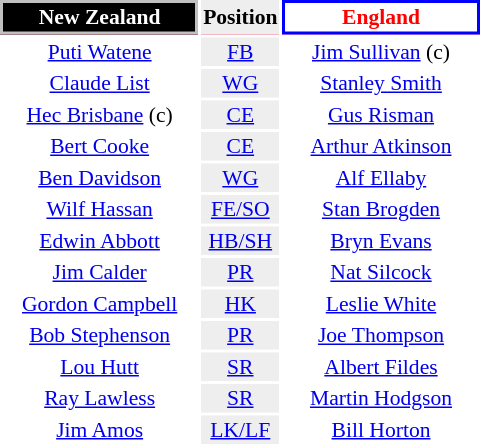<table style="float:right; font-size:90%; margin-left:1em;  text-align:center"">
<tr style="background:#f03;">
<th align="centre"  style="width:126px; border:2px solid silver; background:black; color:white;">New Zealand</th>
<th style="text-align:center; background:#eee; color:black;">Position</th>
<th align="centre"  style="width:126px; border:2px solid blue; background:white; color:red;">England</th>
</tr>
<tr>
<td><a href='#'>Puti Watene</a></td>
<td style="background:#eee;"><a href='#'>FB</a></td>
<td><a href='#'>Jim Sullivan</a> (c)</td>
</tr>
<tr>
<td><a href='#'>Claude List</a></td>
<td style="background:#eee;"><a href='#'>WG</a></td>
<td><a href='#'>Stanley Smith</a></td>
</tr>
<tr>
<td><a href='#'>Hec Brisbane</a> (c)</td>
<td style="background:#eee;"><a href='#'>CE</a></td>
<td><a href='#'>Gus Risman</a></td>
</tr>
<tr>
<td><a href='#'>Bert Cooke</a></td>
<td style="background:#eee;"><a href='#'>CE</a></td>
<td><a href='#'>Arthur Atkinson</a></td>
</tr>
<tr>
<td><a href='#'>Ben Davidson</a></td>
<td style="background:#eee;"><a href='#'>WG</a></td>
<td><a href='#'>Alf Ellaby</a></td>
</tr>
<tr>
<td><a href='#'>Wilf Hassan</a></td>
<td style="background:#eee;"><a href='#'>FE/SO</a></td>
<td><a href='#'>Stan Brogden</a></td>
</tr>
<tr>
<td><a href='#'>Edwin Abbott</a></td>
<td style="background:#eee;"><a href='#'>HB/SH</a></td>
<td><a href='#'>Bryn Evans</a></td>
</tr>
<tr>
<td><a href='#'>Jim Calder</a></td>
<td style="background:#eee;"><a href='#'>PR</a></td>
<td><a href='#'>Nat Silcock</a></td>
</tr>
<tr>
<td><a href='#'>Gordon Campbell</a></td>
<td style="background:#eee;"><a href='#'>HK</a></td>
<td><a href='#'>Leslie White</a></td>
</tr>
<tr>
<td><a href='#'>Bob Stephenson</a></td>
<td style="background:#eee;"><a href='#'>PR</a></td>
<td><a href='#'>Joe Thompson</a></td>
</tr>
<tr>
<td><a href='#'>Lou Hutt</a></td>
<td style="background:#eee;"><a href='#'>SR</a></td>
<td><a href='#'>Albert Fildes</a></td>
</tr>
<tr>
<td><a href='#'>Ray Lawless</a></td>
<td style="background:#eee;"><a href='#'>SR</a></td>
<td><a href='#'>Martin Hodgson</a></td>
</tr>
<tr>
<td><a href='#'>Jim Amos</a></td>
<td style="background:#eee;"><a href='#'>LK/LF</a></td>
<td><a href='#'>Bill Horton</a></td>
</tr>
</table>
